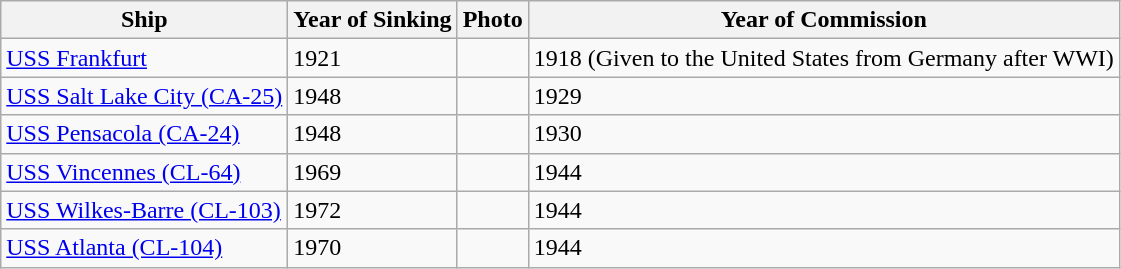<table class="wikitable sortable">
<tr>
<th>Ship</th>
<th>Year of Sinking</th>
<th>Photo</th>
<th>Year of Commission</th>
</tr>
<tr>
<td><a href='#'>USS Frankfurt</a></td>
<td>1921</td>
<td></td>
<td>1918 (Given to the United States from Germany after WWI)</td>
</tr>
<tr>
<td><a href='#'>USS Salt Lake City (CA-25)</a></td>
<td>1948</td>
<td></td>
<td>1929</td>
</tr>
<tr>
<td><a href='#'>USS Pensacola (CA-24)</a></td>
<td>1948</td>
<td></td>
<td>1930</td>
</tr>
<tr>
<td><a href='#'>USS Vincennes (CL-64)</a></td>
<td>1969</td>
<td></td>
<td>1944</td>
</tr>
<tr>
<td><a href='#'>USS Wilkes-Barre (CL-103)</a></td>
<td>1972</td>
<td></td>
<td>1944</td>
</tr>
<tr>
<td><a href='#'>USS Atlanta (CL-104)</a></td>
<td>1970</td>
<td></td>
<td>1944</td>
</tr>
</table>
